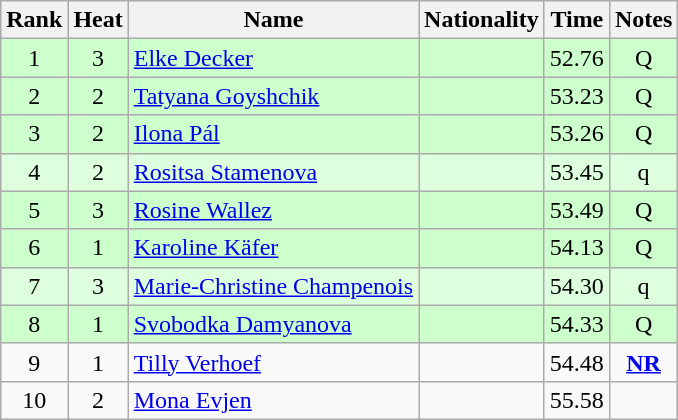<table class="wikitable sortable" style="text-align:center">
<tr>
<th>Rank</th>
<th>Heat</th>
<th>Name</th>
<th>Nationality</th>
<th>Time</th>
<th>Notes</th>
</tr>
<tr bgcolor=ccffcc>
<td>1</td>
<td>3</td>
<td align="left"><a href='#'>Elke Decker</a></td>
<td align=left></td>
<td>52.76</td>
<td>Q</td>
</tr>
<tr bgcolor=ccffcc>
<td>2</td>
<td>2</td>
<td align="left"><a href='#'>Tatyana Goyshchik</a></td>
<td align=left></td>
<td>53.23</td>
<td>Q</td>
</tr>
<tr bgcolor=ccffcc>
<td>3</td>
<td>2</td>
<td align="left"><a href='#'>Ilona Pál</a></td>
<td align=left></td>
<td>53.26</td>
<td>Q</td>
</tr>
<tr bgcolor=ddffdd>
<td>4</td>
<td>2</td>
<td align="left"><a href='#'>Rositsa Stamenova</a></td>
<td align=left></td>
<td>53.45</td>
<td>q</td>
</tr>
<tr bgcolor=ccffcc>
<td>5</td>
<td>3</td>
<td align="left"><a href='#'>Rosine Wallez</a></td>
<td align=left></td>
<td>53.49</td>
<td>Q</td>
</tr>
<tr bgcolor=ccffcc>
<td>6</td>
<td>1</td>
<td align="left"><a href='#'>Karoline Käfer</a></td>
<td align=left></td>
<td>54.13</td>
<td>Q</td>
</tr>
<tr bgcolor=ddffdd>
<td>7</td>
<td>3</td>
<td align="left"><a href='#'>Marie-Christine Champenois</a></td>
<td align=left></td>
<td>54.30</td>
<td>q</td>
</tr>
<tr bgcolor=ccffcc>
<td>8</td>
<td>1</td>
<td align="left"><a href='#'>Svobodka Damyanova</a></td>
<td align=left></td>
<td>54.33</td>
<td>Q</td>
</tr>
<tr>
<td>9</td>
<td>1</td>
<td align="left"><a href='#'>Tilly Verhoef</a></td>
<td align=left></td>
<td>54.48</td>
<td><strong><a href='#'>NR</a></strong></td>
</tr>
<tr>
<td>10</td>
<td>2</td>
<td align="left"><a href='#'>Mona Evjen</a></td>
<td align=left></td>
<td>55.58</td>
<td></td>
</tr>
</table>
